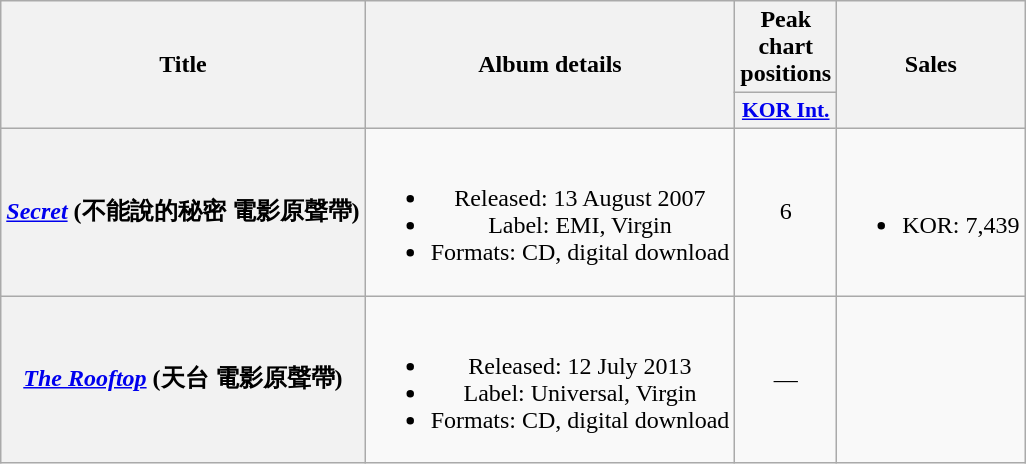<table class="wikitable plainrowheaders" style="text-align:center">
<tr>
<th rowspan="2">Title</th>
<th rowspan="2">Album details</th>
<th>Peak chart positions</th>
<th rowspan="2">Sales</th>
</tr>
<tr>
<th scope="col" style="width:3em;font-size:90%;"><a href='#'>KOR Int.</a><br></th>
</tr>
<tr>
<th scope="row"><em><a href='#'>Secret</a></em> (不能說的秘密 電影原聲帶)</th>
<td><br><ul><li>Released: 13 August 2007</li><li>Label: EMI, Virgin</li><li>Formats: CD, digital download</li></ul></td>
<td>6</td>
<td><br><ul><li>KOR: 7,439</li></ul></td>
</tr>
<tr>
<th scope="row"><em><a href='#'>The Rooftop</a></em> (天台 電影原聲帶)</th>
<td><br><ul><li>Released: 12 July 2013</li><li>Label: Universal, Virgin</li><li>Formats: CD, digital download</li></ul></td>
<td>—</td>
<td></td>
</tr>
</table>
